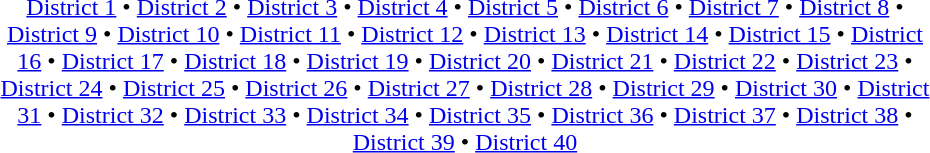<table id=toc class=toc summary=Contents style="width:50%">
<tr>
<td align=center><br><a href='#'>District 1</a> • <a href='#'>District 2</a> • <a href='#'>District 3</a> • <a href='#'>District 4</a> • <a href='#'>District 5</a> • <a href='#'>District 6</a> • <a href='#'>District 7</a> • <a href='#'>District 8</a> • <a href='#'>District 9</a> • <a href='#'>District 10</a> • <a href='#'>District 11</a> • <a href='#'>District 12</a> • <a href='#'>District 13</a> • <a href='#'>District 14</a> • <a href='#'>District 15</a> • <a href='#'>District 16</a> • <a href='#'>District 17</a> • <a href='#'>District 18</a> • <a href='#'>District 19</a> • <a href='#'>District 20</a> • <a href='#'>District 21</a> • <a href='#'>District 22</a> • <a href='#'>District 23</a> • <a href='#'>District 24</a> • <a href='#'>District 25</a> • <a href='#'>District 26</a> • <a href='#'>District 27</a> • <a href='#'>District 28</a> • <a href='#'>District 29</a> • <a href='#'>District 30</a> • <a href='#'>District 31</a> • <a href='#'>District 32</a> • <a href='#'>District 33</a> • <a href='#'>District 34</a> • <a href='#'>District 35</a> • <a href='#'>District 36</a> • <a href='#'>District 37</a> • <a href='#'>District 38</a> • <a href='#'>District 39</a> • <a href='#'>District 40</a></td>
</tr>
</table>
